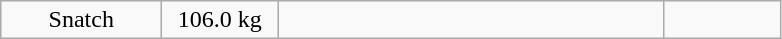<table class = "wikitable" style="text-align:center;">
<tr>
<td width=100>Snatch</td>
<td width=70>106.0 kg</td>
<td width=250 align=left></td>
<td width=70></td>
</tr>
</table>
